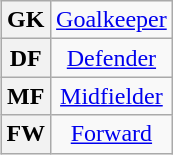<table class="wikitable plainrowheaders" style="text-align:center;margin-left:1em;float:right">
<tr>
<th>GK</th>
<td><a href='#'>Goalkeeper</a></td>
</tr>
<tr>
<th>DF</th>
<td><a href='#'>Defender</a></td>
</tr>
<tr>
<th>MF</th>
<td><a href='#'>Midfielder</a></td>
</tr>
<tr>
<th>FW</th>
<td><a href='#'>Forward</a></td>
</tr>
</table>
